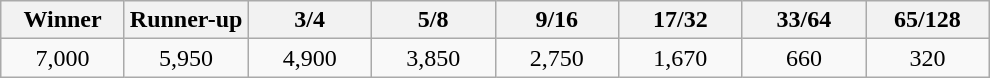<table class="wikitable">
<tr>
<th width="75">Winner</th>
<th width="75">Runner-up</th>
<th width="75">3/4</th>
<th width="75">5/8</th>
<th width="75">9/16</th>
<th width="75">17/32</th>
<th width="75">33/64</th>
<th width="75">65/128</th>
</tr>
<tr>
<td align="center">7,000</td>
<td align="center">5,950</td>
<td align="center">4,900</td>
<td align="center">3,850</td>
<td align="center">2,750</td>
<td align="center">1,670</td>
<td align="center">660</td>
<td align="center">320</td>
</tr>
</table>
